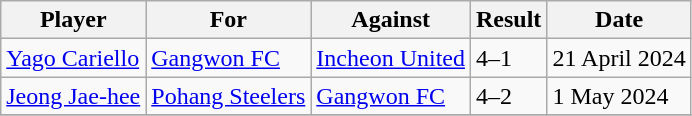<table class="wikitable">
<tr>
<th>Player</th>
<th>For</th>
<th>Against</th>
<th>Result</th>
<th>Date</th>
</tr>
<tr>
<td> <a href='#'>Yago Cariello</a></td>
<td><a href='#'>Gangwon FC</a></td>
<td><a href='#'>Incheon United</a></td>
<td>4–1</td>
<td>21 April 2024</td>
</tr>
<tr>
<td> <a href='#'>Jeong Jae-hee</a></td>
<td><a href='#'>Pohang Steelers</a></td>
<td><a href='#'>Gangwon FC</a></td>
<td>4–2</td>
<td>1 May 2024</td>
</tr>
<tr>
</tr>
</table>
